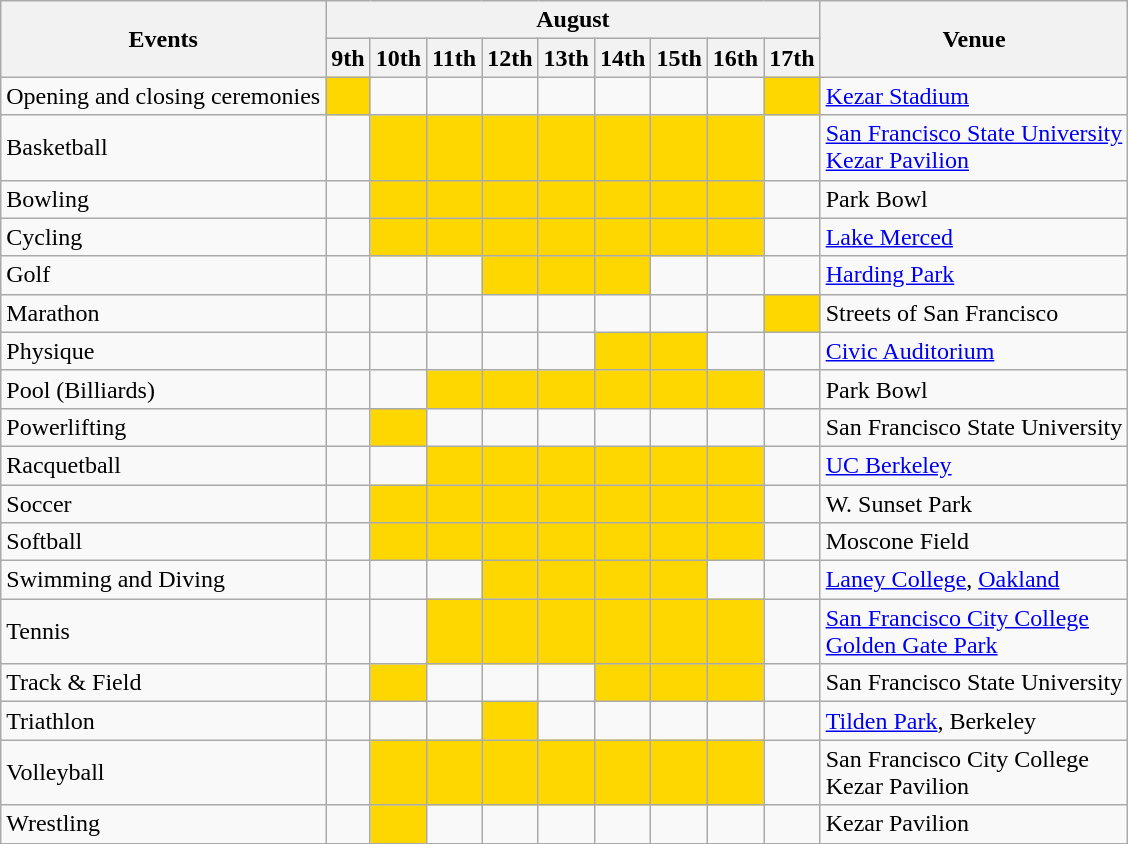<table class="wikitable">
<tr>
<th rowspan=2>Events</th>
<th colspan=9>August</th>
<th rowspan=2>Venue</th>
</tr>
<tr>
<th>9th</th>
<th>10th</th>
<th>11th</th>
<th>12th</th>
<th>13th</th>
<th>14th</th>
<th>15th</th>
<th>16th</th>
<th>17th</th>
</tr>
<tr>
<td>Opening and closing ceremonies</td>
<td bgcolor=gold></td>
<td></td>
<td></td>
<td></td>
<td></td>
<td></td>
<td></td>
<td></td>
<td bgcolor=gold></td>
<td><a href='#'>Kezar Stadium</a></td>
</tr>
<tr>
<td>Basketball</td>
<td></td>
<td bgcolor=gold></td>
<td bgcolor=gold></td>
<td bgcolor=gold></td>
<td bgcolor=gold></td>
<td bgcolor=gold></td>
<td bgcolor=gold></td>
<td bgcolor=gold></td>
<td></td>
<td><a href='#'>San Francisco State University</a><br><a href='#'>Kezar Pavilion</a></td>
</tr>
<tr>
<td>Bowling</td>
<td></td>
<td bgcolor=gold></td>
<td bgcolor=gold></td>
<td bgcolor=gold></td>
<td bgcolor=gold></td>
<td bgcolor=gold></td>
<td bgcolor=gold></td>
<td bgcolor=gold></td>
<td></td>
<td>Park Bowl</td>
</tr>
<tr>
<td>Cycling</td>
<td></td>
<td bgcolor=gold></td>
<td bgcolor=gold></td>
<td bgcolor=gold></td>
<td bgcolor=gold></td>
<td bgcolor=gold></td>
<td bgcolor=gold></td>
<td bgcolor=gold></td>
<td></td>
<td><a href='#'>Lake Merced</a></td>
</tr>
<tr>
<td>Golf</td>
<td></td>
<td></td>
<td></td>
<td bgcolor=gold></td>
<td bgcolor=gold></td>
<td bgcolor=gold></td>
<td></td>
<td></td>
<td></td>
<td><a href='#'>Harding Park</a></td>
</tr>
<tr>
<td>Marathon</td>
<td></td>
<td></td>
<td></td>
<td></td>
<td></td>
<td></td>
<td></td>
<td></td>
<td bgcolor=gold></td>
<td>Streets of San Francisco</td>
</tr>
<tr>
<td>Physique</td>
<td></td>
<td></td>
<td></td>
<td></td>
<td></td>
<td bgcolor=gold></td>
<td bgcolor=gold></td>
<td></td>
<td></td>
<td><a href='#'>Civic Auditorium</a></td>
</tr>
<tr>
<td>Pool (Billiards)</td>
<td></td>
<td></td>
<td bgcolor=gold></td>
<td bgcolor=gold></td>
<td bgcolor=gold></td>
<td bgcolor=gold></td>
<td bgcolor=gold></td>
<td bgcolor=gold></td>
<td></td>
<td>Park Bowl</td>
</tr>
<tr>
<td>Powerlifting</td>
<td></td>
<td bgcolor=gold></td>
<td></td>
<td></td>
<td></td>
<td></td>
<td></td>
<td></td>
<td></td>
<td>San Francisco State University</td>
</tr>
<tr>
<td>Racquetball</td>
<td></td>
<td></td>
<td bgcolor=gold></td>
<td bgcolor=gold></td>
<td bgcolor=gold></td>
<td bgcolor=gold></td>
<td bgcolor=gold></td>
<td bgcolor=gold></td>
<td></td>
<td><a href='#'>UC Berkeley</a></td>
</tr>
<tr>
<td>Soccer</td>
<td></td>
<td bgcolor=gold></td>
<td bgcolor=gold></td>
<td bgcolor=gold></td>
<td bgcolor=gold></td>
<td bgcolor=gold></td>
<td bgcolor=gold></td>
<td bgcolor=gold></td>
<td></td>
<td>W. Sunset Park</td>
</tr>
<tr>
<td>Softball</td>
<td></td>
<td bgcolor=gold></td>
<td bgcolor=gold></td>
<td bgcolor=gold></td>
<td bgcolor=gold></td>
<td bgcolor=gold></td>
<td bgcolor=gold></td>
<td bgcolor=gold></td>
<td></td>
<td>Moscone Field</td>
</tr>
<tr>
<td>Swimming and Diving</td>
<td></td>
<td></td>
<td></td>
<td bgcolor=gold></td>
<td bgcolor=gold></td>
<td bgcolor=gold></td>
<td bgcolor=gold></td>
<td></td>
<td></td>
<td><a href='#'>Laney College</a>, <a href='#'>Oakland</a></td>
</tr>
<tr>
<td>Tennis</td>
<td></td>
<td></td>
<td bgcolor=gold></td>
<td bgcolor=gold></td>
<td bgcolor=gold></td>
<td bgcolor=gold></td>
<td bgcolor=gold></td>
<td bgcolor=gold></td>
<td></td>
<td><a href='#'>San Francisco City College</a><br><a href='#'>Golden Gate Park</a></td>
</tr>
<tr>
<td>Track & Field</td>
<td></td>
<td bgcolor=gold></td>
<td></td>
<td></td>
<td></td>
<td bgcolor=gold></td>
<td bgcolor=gold></td>
<td bgcolor=gold></td>
<td></td>
<td>San Francisco State University</td>
</tr>
<tr>
<td>Triathlon</td>
<td></td>
<td></td>
<td></td>
<td bgcolor=gold></td>
<td></td>
<td></td>
<td></td>
<td></td>
<td></td>
<td><a href='#'>Tilden Park</a>, Berkeley</td>
</tr>
<tr>
<td>Volleyball</td>
<td></td>
<td bgcolor=gold></td>
<td bgcolor=gold></td>
<td bgcolor=gold></td>
<td bgcolor=gold></td>
<td bgcolor=gold></td>
<td bgcolor=gold></td>
<td bgcolor=gold></td>
<td></td>
<td>San Francisco City College<br>Kezar Pavilion</td>
</tr>
<tr>
<td>Wrestling</td>
<td></td>
<td bgcolor=gold></td>
<td></td>
<td></td>
<td></td>
<td></td>
<td></td>
<td></td>
<td></td>
<td>Kezar Pavilion</td>
</tr>
</table>
